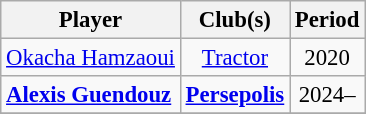<table class="wikitable collapsible collapsed" style="text-align:center;font-size:95%">
<tr>
<th scope="col">Player</th>
<th scope="col" class="unsortable">Club(s)</th>
<th scope="col">Period</th>
</tr>
<tr>
<td align="left"><a href='#'>Okacha Hamzaoui</a></td>
<td><a href='#'>Tractor</a></td>
<td>2020</td>
</tr>
<tr>
<td align="left"><strong><a href='#'>Alexis Guendouz</a></strong></td>
<td><strong><a href='#'>Persepolis</a></strong></td>
<td>2024–</td>
</tr>
<tr>
</tr>
</table>
